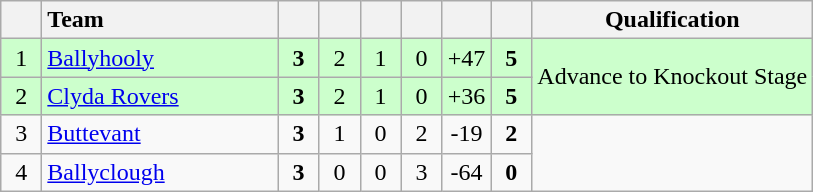<table class="wikitable" style="text-align:center">
<tr>
<th width="20"></th>
<th width="150" style="text-align:left;">Team</th>
<th width="20"></th>
<th width="20"></th>
<th width="20"></th>
<th width="20"></th>
<th width="20"></th>
<th width="20"></th>
<th>Qualification</th>
</tr>
<tr style="background:#ccffcc">
<td>1</td>
<td align="left"> <a href='#'>Ballyhooly</a></td>
<td><strong>3</strong></td>
<td>2</td>
<td>1</td>
<td>0</td>
<td>+47</td>
<td><strong>5</strong></td>
<td rowspan="2">Advance to Knockout Stage</td>
</tr>
<tr style="background:#ccffcc">
<td>2</td>
<td align="left"> <a href='#'>Clyda Rovers</a></td>
<td><strong>3</strong></td>
<td>2</td>
<td>1</td>
<td>0</td>
<td>+36</td>
<td><strong>5</strong></td>
</tr>
<tr>
<td>3</td>
<td align="left"> <a href='#'>Buttevant</a></td>
<td><strong>3</strong></td>
<td>1</td>
<td>0</td>
<td>2</td>
<td>-19</td>
<td><strong>2</strong></td>
<td rowspan="2"></td>
</tr>
<tr>
<td>4</td>
<td align="left"> <a href='#'>Ballyclough</a></td>
<td><strong>3</strong></td>
<td>0</td>
<td>0</td>
<td>3</td>
<td>-64</td>
<td><strong>0</strong></td>
</tr>
</table>
